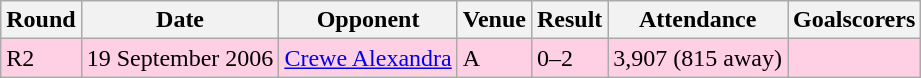<table class="wikitable">
<tr>
<th>Round</th>
<th>Date</th>
<th>Opponent</th>
<th>Venue</th>
<th>Result</th>
<th>Attendance</th>
<th>Goalscorers</th>
</tr>
<tr style="background-color: #ffd0e3;">
<td>R2</td>
<td>19 September 2006</td>
<td><a href='#'>Crewe Alexandra</a></td>
<td>A</td>
<td>0–2</td>
<td>3,907 (815 away)</td>
<td></td>
</tr>
</table>
